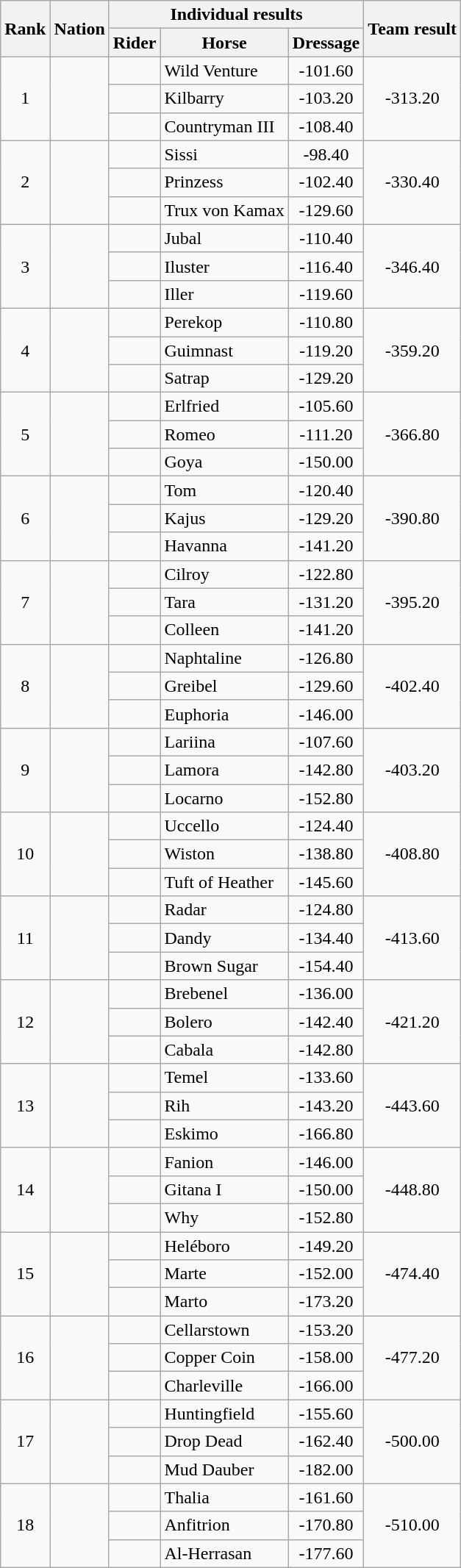<table class="wikitable sortable" style="text-align:center">
<tr>
<th rowspan=2>Rank</th>
<th rowspan=2>Nation</th>
<th colspan=3>Individual results</th>
<th rowspan=2>Team result</th>
</tr>
<tr>
<th>Rider</th>
<th>Horse</th>
<th>Dressage</th>
</tr>
<tr>
<td rowspan=3>1</td>
<td rowspan=3 align=left></td>
<td align=left></td>
<td align=left>Wild Venture</td>
<td>-101.60</td>
<td rowspan=3>-313.20</td>
</tr>
<tr>
<td align=left></td>
<td align=left>Kilbarry</td>
<td>-103.20</td>
</tr>
<tr>
<td align=left></td>
<td align=left>Countryman III</td>
<td>-108.40</td>
</tr>
<tr>
<td rowspan=3>2</td>
<td rowspan=3 align=left></td>
<td align=left></td>
<td align=left>Sissi</td>
<td>-98.40</td>
<td rowspan=3>-330.40</td>
</tr>
<tr>
<td align=left></td>
<td align=left>Prinzess</td>
<td>-102.40</td>
</tr>
<tr>
<td align=left></td>
<td align=left>Trux von Kamax</td>
<td>-129.60</td>
</tr>
<tr>
<td rowspan=3>3</td>
<td rowspan=3 align=left></td>
<td align=left></td>
<td align=left>Jubal</td>
<td>-110.40</td>
<td rowspan=3>-346.40</td>
</tr>
<tr>
<td align=left></td>
<td align=left>Iluster</td>
<td>-116.40</td>
</tr>
<tr>
<td align=left></td>
<td align=left>Iller</td>
<td>-119.60</td>
</tr>
<tr>
<td rowspan=3>4</td>
<td rowspan=3 align=left></td>
<td align=left></td>
<td align=left>Perekop</td>
<td>-110.80</td>
<td rowspan=3>-359.20</td>
</tr>
<tr>
<td align=left></td>
<td align=left>Guimnast</td>
<td>-119.20</td>
</tr>
<tr>
<td align=left></td>
<td align=left>Satrap</td>
<td>-129.20</td>
</tr>
<tr>
<td rowspan=3>5</td>
<td rowspan=3 align=left></td>
<td align=left></td>
<td align=left>Erlfried</td>
<td>-105.60</td>
<td rowspan=3>-366.80</td>
</tr>
<tr>
<td align=left></td>
<td align=left>Romeo</td>
<td>-111.20</td>
</tr>
<tr>
<td align=left></td>
<td align=left>Goya</td>
<td>-150.00</td>
</tr>
<tr>
<td rowspan=3>6</td>
<td rowspan=3 align=left></td>
<td align=left></td>
<td align=left>Tom</td>
<td>-120.40</td>
<td rowspan=3>-390.80</td>
</tr>
<tr>
<td align=left></td>
<td align=left>Kajus</td>
<td>-129.20</td>
</tr>
<tr>
<td align=left></td>
<td align=left>Havanna</td>
<td>-141.20</td>
</tr>
<tr>
<td rowspan=3>7</td>
<td rowspan=3 align=left></td>
<td align=left></td>
<td align=left>Cilroy</td>
<td>-122.80</td>
<td rowspan=3>-395.20</td>
</tr>
<tr>
<td align=left></td>
<td align=left>Tara</td>
<td>-131.20</td>
</tr>
<tr>
<td align=left></td>
<td align=left>Colleen</td>
<td>-141.20</td>
</tr>
<tr>
<td rowspan=3>8</td>
<td rowspan=3 align=left></td>
<td align=left></td>
<td align=left>Naphtaline</td>
<td>-126.80</td>
<td rowspan=3>-402.40</td>
</tr>
<tr>
<td align=left></td>
<td align=left>Greibel</td>
<td>-129.60</td>
</tr>
<tr>
<td align=left></td>
<td align=left>Euphoria</td>
<td>-146.00</td>
</tr>
<tr>
<td rowspan=3>9</td>
<td rowspan=3 align=left></td>
<td align=left></td>
<td align=left>Lariina</td>
<td>-107.60</td>
<td rowspan=3>-403.20</td>
</tr>
<tr>
<td align=left></td>
<td align=left>Lamora</td>
<td>-142.80</td>
</tr>
<tr>
<td align=left></td>
<td align=left>Locarno</td>
<td>-152.80</td>
</tr>
<tr>
<td rowspan=3>10</td>
<td rowspan=3 align=left></td>
<td align=left></td>
<td align=left>Uccello</td>
<td>-124.40</td>
<td rowspan=3>-408.80</td>
</tr>
<tr>
<td align=left></td>
<td align=left>Wiston</td>
<td>-138.80</td>
</tr>
<tr>
<td align=left></td>
<td align=left>Tuft of Heather</td>
<td>-145.60</td>
</tr>
<tr>
<td rowspan=3>11</td>
<td rowspan=3 align=left></td>
<td align=left></td>
<td align=left>Radar</td>
<td>-124.80</td>
<td rowspan=3>-413.60</td>
</tr>
<tr>
<td align=left></td>
<td align=left>Dandy</td>
<td>-134.40</td>
</tr>
<tr>
<td align=left></td>
<td align=left>Brown Sugar</td>
<td>-154.40</td>
</tr>
<tr>
<td rowspan=3>12</td>
<td rowspan=3 align=left></td>
<td align=left></td>
<td align=left>Brebenel</td>
<td>-136.00</td>
<td rowspan=3>-421.20</td>
</tr>
<tr>
<td align=left></td>
<td align=left>Bolero</td>
<td>-142.40</td>
</tr>
<tr>
<td align=left></td>
<td align=left>Cabala</td>
<td>-142.80</td>
</tr>
<tr>
<td rowspan=3>13</td>
<td rowspan=3 align=left></td>
<td align=left></td>
<td align=left>Temel</td>
<td>-133.60</td>
<td rowspan=3>-443.60</td>
</tr>
<tr>
<td align=left></td>
<td align=left>Rih</td>
<td>-143.20</td>
</tr>
<tr>
<td align=left></td>
<td align=left>Eskimo</td>
<td>-166.80</td>
</tr>
<tr>
<td rowspan=3>14</td>
<td rowspan=3 align=left></td>
<td align=left></td>
<td align=left>Fanion</td>
<td>-146.00</td>
<td rowspan=3>-448.80</td>
</tr>
<tr>
<td align=left></td>
<td align=left>Gitana I</td>
<td>-150.00</td>
</tr>
<tr>
<td align=left></td>
<td align=left>Why</td>
<td>-152.80</td>
</tr>
<tr>
<td rowspan=3>15</td>
<td rowspan=3 align=left></td>
<td align=left></td>
<td align=left>Heléboro</td>
<td>-149.20</td>
<td rowspan=3>-474.40</td>
</tr>
<tr>
<td align=left></td>
<td align=left>Marte</td>
<td>-152.00</td>
</tr>
<tr>
<td align=left></td>
<td align=left>Marto</td>
<td>-173.20</td>
</tr>
<tr>
<td rowspan=3>16</td>
<td rowspan=3 align=left></td>
<td align=left></td>
<td align=left>Cellarstown</td>
<td>-153.20</td>
<td rowspan=3>-477.20</td>
</tr>
<tr>
<td align=left></td>
<td align=left>Copper Coin</td>
<td>-158.00</td>
</tr>
<tr>
<td align=left></td>
<td align=left>Charleville</td>
<td>-166.00</td>
</tr>
<tr>
<td rowspan=3>17</td>
<td rowspan=3 align=left></td>
<td align=left></td>
<td align=left>Huntingfield</td>
<td>-155.60</td>
<td rowspan=3>-500.00</td>
</tr>
<tr>
<td align=left></td>
<td align=left>Drop Dead</td>
<td>-162.40</td>
</tr>
<tr>
<td align=left></td>
<td align=left>Mud Dauber</td>
<td>-182.00</td>
</tr>
<tr>
<td rowspan=3>18</td>
<td rowspan=3 align=left></td>
<td align=left></td>
<td align=left>Thalia</td>
<td>-161.60</td>
<td rowspan=3>-510.00</td>
</tr>
<tr>
<td align=left></td>
<td align=left>Anfitrion</td>
<td>-170.80</td>
</tr>
<tr>
<td align=left></td>
<td align=left>Al-Herrasan</td>
<td>-177.60</td>
</tr>
</table>
